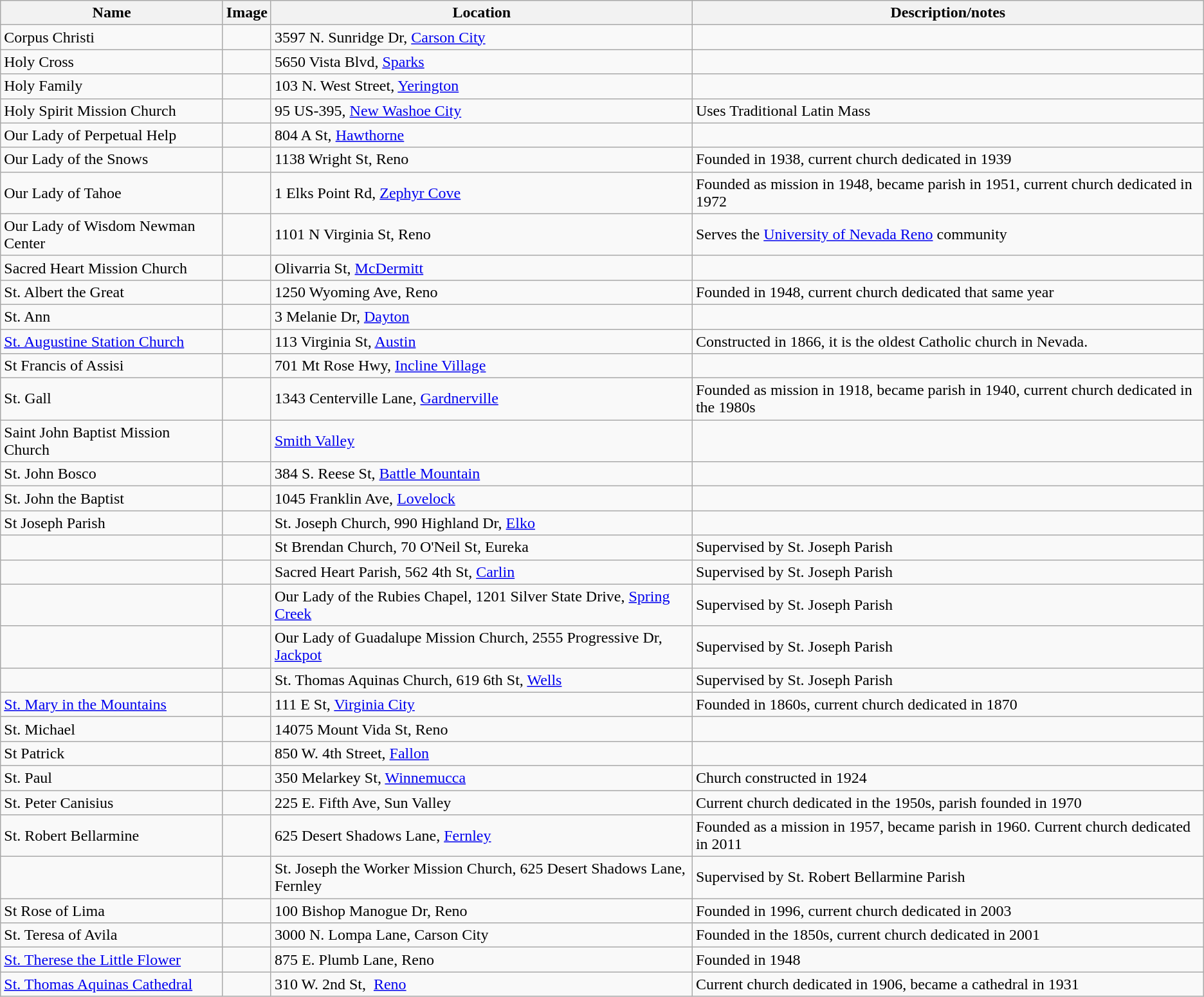<table class="wikitable sortable">
<tr>
<th><strong>Name</strong></th>
<th><strong>Image</strong></th>
<th><strong>Location</strong></th>
<th><strong>Description/notes</strong></th>
</tr>
<tr>
<td>Corpus Christi</td>
<td></td>
<td>3597 N. Sunridge Dr, <a href='#'>Carson City</a></td>
<td></td>
</tr>
<tr>
<td>Holy Cross</td>
<td></td>
<td>5650 Vista Blvd, <a href='#'>Sparks</a></td>
<td></td>
</tr>
<tr>
<td>Holy Family</td>
<td></td>
<td>103 N. West Street, <a href='#'>Yerington</a></td>
<td></td>
</tr>
<tr>
<td>Holy Spirit Mission Church</td>
<td></td>
<td>95 US-395, <a href='#'>New Washoe City</a></td>
<td>Uses Traditional Latin Mass</td>
</tr>
<tr>
<td>Our Lady of Perpetual Help</td>
<td></td>
<td>804 A St, <a href='#'>Hawthorne</a></td>
<td></td>
</tr>
<tr>
<td>Our Lady of the Snows</td>
<td></td>
<td>1138 Wright St, Reno</td>
<td>Founded in 1938, current church dedicated in 1939</td>
</tr>
<tr>
<td>Our Lady of Tahoe</td>
<td></td>
<td>1 Elks Point Rd, <a href='#'>Zephyr Cove</a></td>
<td>Founded as mission in 1948, became parish in 1951, current church dedicated in 1972</td>
</tr>
<tr>
<td>Our Lady of Wisdom Newman Center</td>
<td></td>
<td>1101 N Virginia St, Reno</td>
<td>Serves the <a href='#'>University of Nevada Reno</a> community</td>
</tr>
<tr>
<td>Sacred Heart Mission Church</td>
<td></td>
<td>Olivarria St,  <a href='#'>McDermitt</a></td>
<td></td>
</tr>
<tr>
<td>St. Albert the Great</td>
<td></td>
<td>1250 Wyoming Ave, Reno</td>
<td>Founded in 1948, current church dedicated that same year</td>
</tr>
<tr>
<td>St. Ann</td>
<td></td>
<td>3 Melanie Dr, <a href='#'>Dayton</a></td>
<td></td>
</tr>
<tr>
<td><a href='#'>St. Augustine Station Church</a></td>
<td></td>
<td>113 Virginia St, <a href='#'>Austin</a></td>
<td>Constructed in 1866, it is the oldest Catholic church in Nevada.</td>
</tr>
<tr>
<td>St Francis of Assisi</td>
<td></td>
<td>701 Mt Rose Hwy, <a href='#'>Incline Village</a></td>
<td></td>
</tr>
<tr>
<td>St. Gall</td>
<td></td>
<td>1343 Centerville Lane, <a href='#'>Gardnerville</a></td>
<td>Founded as mission in 1918, became parish in 1940, current church dedicated in the 1980s</td>
</tr>
<tr>
<td>Saint John Baptist Mission Church</td>
<td></td>
<td><a href='#'>Smith Valley</a></td>
<td></td>
</tr>
<tr>
<td>St. John Bosco</td>
<td></td>
<td>384 S. Reese St, <a href='#'>Battle Mountain</a></td>
<td></td>
</tr>
<tr>
<td>St. John the Baptist</td>
<td></td>
<td>1045 Franklin Ave, <a href='#'>Lovelock</a></td>
<td></td>
</tr>
<tr>
<td>St Joseph Parish</td>
<td></td>
<td>St. Joseph Church, 990 Highland Dr, <a href='#'>Elko</a></td>
<td></td>
</tr>
<tr>
<td></td>
<td></td>
<td>St Brendan Church, 70 O'Neil St, Eureka</td>
<td>Supervised by St. Joseph Parish</td>
</tr>
<tr>
<td></td>
<td></td>
<td>Sacred Heart Parish, 562 4th St, <a href='#'>Carlin</a></td>
<td>Supervised by St. Joseph Parish</td>
</tr>
<tr>
<td></td>
<td></td>
<td>Our Lady of the Rubies Chapel, 1201 Silver State Drive, <a href='#'>Spring Creek</a></td>
<td>Supervised by St. Joseph Parish</td>
</tr>
<tr>
<td></td>
<td></td>
<td>Our Lady of Guadalupe Mission Church, 2555 Progressive Dr, <a href='#'>Jackpot</a></td>
<td>Supervised by St. Joseph Parish</td>
</tr>
<tr>
<td></td>
<td></td>
<td>St. Thomas Aquinas Church, 619 6th St, <a href='#'>Wells</a></td>
<td>Supervised by St. Joseph Parish</td>
</tr>
<tr>
<td><a href='#'>St. Mary in the Mountains</a></td>
<td></td>
<td>111 E St, <a href='#'>Virginia City</a></td>
<td>Founded in 1860s, current church dedicated in 1870</td>
</tr>
<tr>
<td>St. Michael</td>
<td></td>
<td>14075 Mount Vida St, Reno</td>
<td></td>
</tr>
<tr>
<td>St Patrick</td>
<td></td>
<td>850 W. 4th Street, <a href='#'>Fallon</a></td>
<td></td>
</tr>
<tr>
<td>St. Paul</td>
<td></td>
<td>350 Melarkey St, <a href='#'>Winnemucca</a></td>
<td>Church constructed in 1924</td>
</tr>
<tr>
<td>St. Peter Canisius</td>
<td></td>
<td>225 E. Fifth Ave, Sun Valley</td>
<td>Current church dedicated in the 1950s, parish founded in 1970</td>
</tr>
<tr>
<td>St. Robert Bellarmine</td>
<td></td>
<td>625 Desert Shadows Lane, <a href='#'>Fernley</a></td>
<td>Founded as a mission in 1957, became parish in 1960. Current church dedicated in 2011</td>
</tr>
<tr>
<td></td>
<td></td>
<td>St. Joseph the Worker Mission Church, 625 Desert Shadows Lane, Fernley</td>
<td>Supervised by St. Robert Bellarmine Parish</td>
</tr>
<tr>
<td>St Rose of Lima</td>
<td></td>
<td>100 Bishop Manogue Dr, Reno</td>
<td>Founded in 1996, current church dedicated in 2003</td>
</tr>
<tr>
<td>St. Teresa of Avila</td>
<td></td>
<td>3000 N. Lompa Lane, Carson City</td>
<td>Founded in the 1850s, current church dedicated in 2001</td>
</tr>
<tr>
<td><a href='#'>St. Therese the Little Flower</a></td>
<td></td>
<td>875 E. Plumb Lane, Reno</td>
<td>Founded in 1948</td>
</tr>
<tr>
<td><a href='#'>St. Thomas Aquinas Cathedral</a></td>
<td></td>
<td>310 W. 2nd St,  <a href='#'>Reno</a></td>
<td>Current church dedicated in 1906, became a cathedral in 1931</td>
</tr>
</table>
